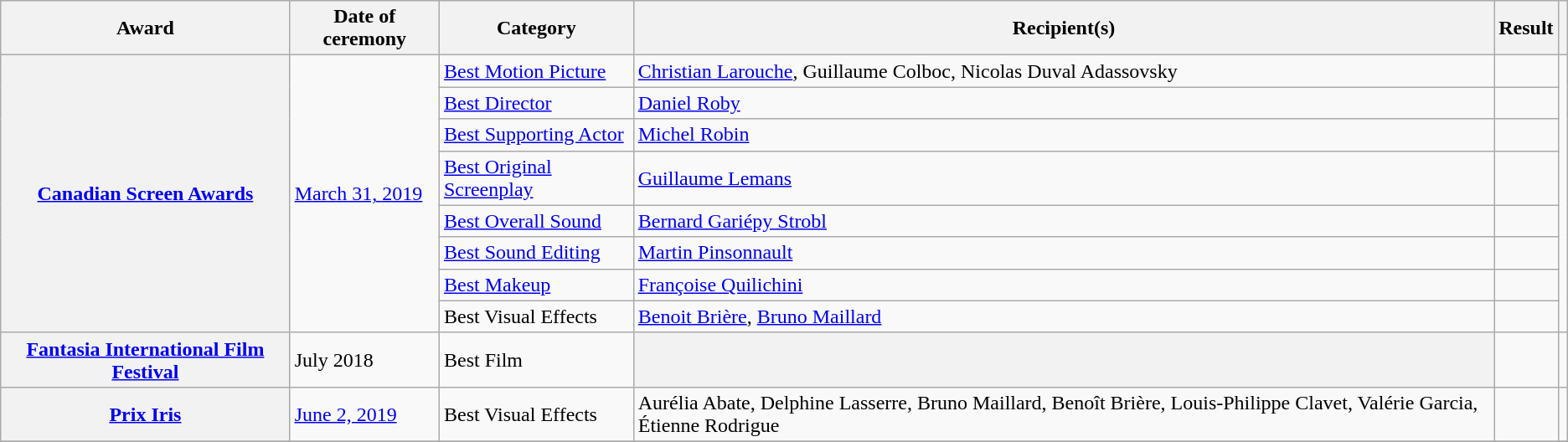<table class="wikitable plainrowheaders sortable">
<tr>
<th scope="col">Award</th>
<th scope="col">Date of ceremony</th>
<th scope="col">Category</th>
<th scope="col">Recipient(s)</th>
<th scope="col">Result</th>
<th scope="col" class="unsortable"></th>
</tr>
<tr>
<th scope="row" rowspan=8><a href='#'>Canadian Screen Awards</a></th>
<td rowspan="8"><a href='#'>March 31, 2019</a></td>
<td><a href='#'>Best Motion Picture</a></td>
<td><a href='#'>Christian Larouche</a>, Guillaume Colboc, Nicolas Duval Adassovsky</td>
<td></td>
<td rowspan="8"></td>
</tr>
<tr>
<td><a href='#'>Best Director</a></td>
<td><a href='#'>Daniel Roby</a></td>
<td></td>
</tr>
<tr>
<td><a href='#'>Best Supporting Actor</a></td>
<td><a href='#'>Michel Robin</a></td>
<td></td>
</tr>
<tr>
<td><a href='#'>Best Original Screenplay</a></td>
<td><a href='#'>Guillaume Lemans</a></td>
<td></td>
</tr>
<tr>
<td><a href='#'>Best Overall Sound</a></td>
<td><a href='#'>Bernard Gariépy Strobl</a></td>
<td></td>
</tr>
<tr>
<td><a href='#'>Best Sound Editing</a></td>
<td><a href='#'>Martin Pinsonnault</a></td>
<td></td>
</tr>
<tr>
<td><a href='#'>Best Makeup</a></td>
<td><a href='#'>Françoise Quilichini</a></td>
<td></td>
</tr>
<tr>
<td>Best Visual Effects</td>
<td><a href='#'>Benoit Brière</a>, <a href='#'>Bruno Maillard</a></td>
<td></td>
</tr>
<tr>
<th scope="row"><a href='#'>Fantasia International Film Festival</a></th>
<td rowspan="1">July 2018</td>
<td>Best Film</td>
<th></th>
<td></td>
<td rowspan="1"></td>
</tr>
<tr>
<th scope="row"><a href='#'>Prix Iris</a></th>
<td><a href='#'>June 2, 2019</a></td>
<td>Best Visual Effects</td>
<td>Aurélia Abate, Delphine Lasserre, Bruno Maillard, Benoît Brière, Louis-Philippe Clavet, Valérie Garcia, Étienne Rodrigue</td>
<td></td>
<td></td>
</tr>
<tr>
</tr>
</table>
